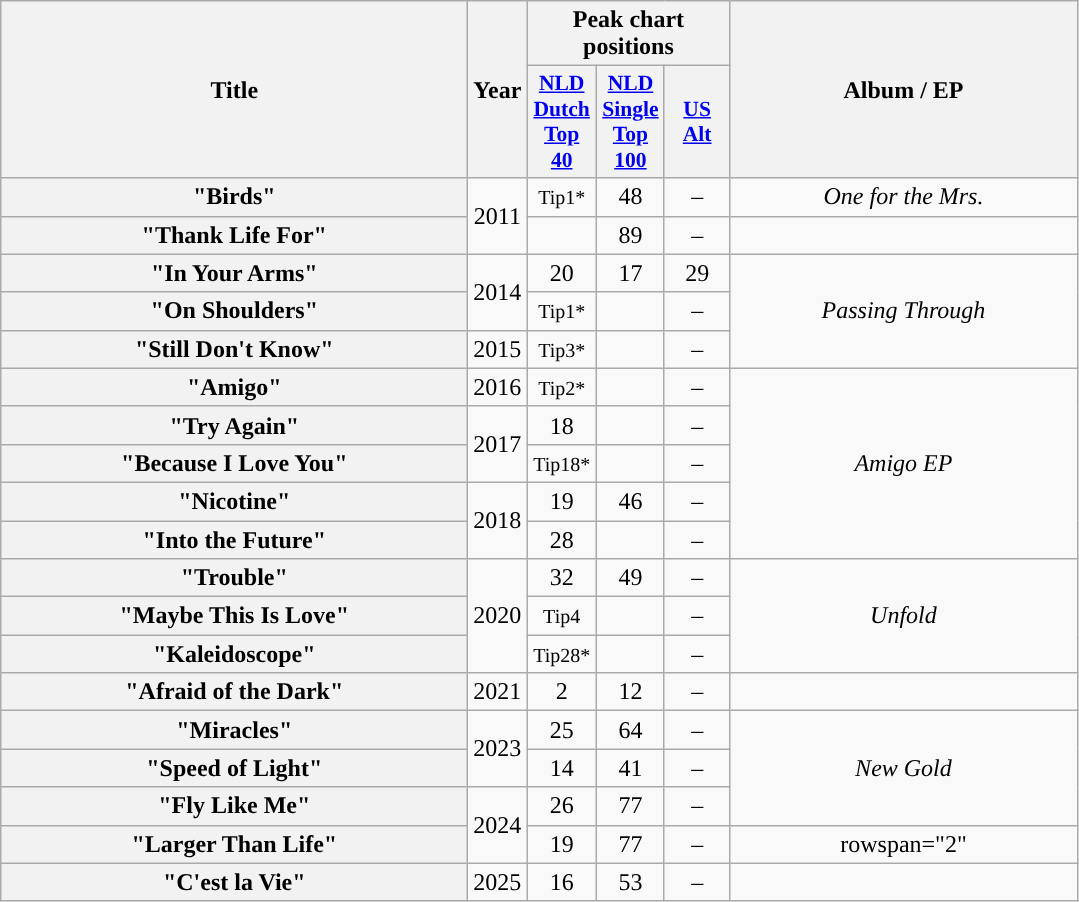<table class="wikitable plainrowheaders" border="1" style="text-align:center;">
<tr>
<th scope="col" rowspan="2" style="width:19em;">Title</th>
<th scope="col" rowspan="2">Year</th>
<th colspan="3" scope="col" style="width:8em;">Peak chart positions</th>
<th scope="col" rowspan="2" style="width:14em;">Album / EP</th>
</tr>
<tr>
<th scope="col" style="width:2.5em;font-size:90%;"><a href='#'>NLD <br>Dutch<br>Top 40</a><br></th>
<th scope="col" style="width:2.5em;font-size:90%;"><a href='#'>NLD <br>Single<br>Top 100</a><br></th>
<th scope="col" style="width:2.5em;font-size:90%;"><a href='#'>US Alt</a></th>
</tr>
<tr>
<th scope="row">"Birds"</th>
<td rowspan=2>2011</td>
<td><small>Tip1*</small></td>
<td>48</td>
<td>–</td>
<td><em>One for the Mrs.</em></td>
</tr>
<tr>
<th scope="row">"Thank Life For"</th>
<td></td>
<td>89</td>
<td>–</td>
<td></td>
</tr>
<tr>
<th scope="row">"In Your Arms"</th>
<td rowspan=2>2014</td>
<td>20</td>
<td>17</td>
<td>29</td>
<td rowspan="3"><em>Passing Through</em></td>
</tr>
<tr>
<th scope="row">"On Shoulders"</th>
<td><small>Tip1*</small></td>
<td></td>
<td>–</td>
</tr>
<tr>
<th scope="row">"Still Don't Know"</th>
<td>2015</td>
<td><small>Tip3*</small></td>
<td></td>
<td>–</td>
</tr>
<tr>
<th scope="row">"Amigo"</th>
<td>2016</td>
<td><small>Tip2*</small></td>
<td></td>
<td>–</td>
<td rowspan="5"><em>Amigo EP</em></td>
</tr>
<tr>
<th scope="row">"Try Again"</th>
<td rowspan=2>2017</td>
<td>18</td>
<td></td>
<td>–</td>
</tr>
<tr>
<th scope="row">"Because I Love You"</th>
<td><small>Tip18*</small></td>
<td></td>
<td>–</td>
</tr>
<tr>
<th scope="row">"Nicotine"</th>
<td rowspan=2>2018</td>
<td>19</td>
<td>46</td>
<td>–</td>
</tr>
<tr>
<th scope="row">"Into the Future"</th>
<td>28</td>
<td></td>
<td>–</td>
</tr>
<tr>
<th scope="row">"Trouble"</th>
<td rowspan=3>2020</td>
<td>32</td>
<td>49</td>
<td>–</td>
<td rowspan="3"><em>Unfold</em></td>
</tr>
<tr>
<th scope="row">"Maybe This Is Love"</th>
<td><small>Tip4</small></td>
<td></td>
<td>–</td>
</tr>
<tr>
<th scope="row">"Kaleidoscope"</th>
<td><small>Tip28*</small></td>
<td></td>
<td>–</td>
</tr>
<tr>
<th scope="row">"Afraid of the Dark"</th>
<td>2021</td>
<td>2</td>
<td>12</td>
<td>–</td>
<td></td>
</tr>
<tr>
<th scope="row">"Miracles"</th>
<td rowspan="2">2023</td>
<td>25</td>
<td>64</td>
<td>–</td>
<td rowspan="3"><em>New Gold</em></td>
</tr>
<tr>
<th scope="row">"Speed of Light"</th>
<td>14</td>
<td>41</td>
<td>–</td>
</tr>
<tr>
<th scope="row">"Fly Like Me"</th>
<td rowspan="2">2024</td>
<td>26</td>
<td>77</td>
<td>–</td>
</tr>
<tr>
<th scope="row">"Larger Than Life"<br></th>
<td>19</td>
<td>77</td>
<td>–</td>
<td>rowspan="2" </td>
</tr>
<tr>
<th scope="row">"C'est la Vie"</th>
<td>2025</td>
<td>16</td>
<td>53</td>
<td>–</td>
</tr>
</table>
